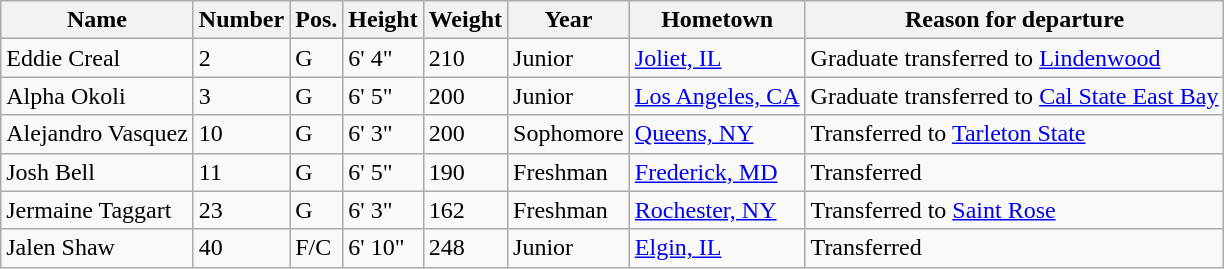<table class="wikitable sortable" border="1">
<tr>
<th>Name</th>
<th>Number</th>
<th>Pos.</th>
<th>Height</th>
<th>Weight</th>
<th>Year</th>
<th>Hometown</th>
<th class="unsortable">Reason for departure</th>
</tr>
<tr>
<td>Eddie Creal</td>
<td>2</td>
<td>G</td>
<td>6' 4"</td>
<td>210</td>
<td>Junior</td>
<td><a href='#'>Joliet, IL</a></td>
<td>Graduate transferred to <a href='#'>Lindenwood</a></td>
</tr>
<tr>
<td>Alpha Okoli</td>
<td>3</td>
<td>G</td>
<td>6' 5"</td>
<td>200</td>
<td>Junior</td>
<td><a href='#'>Los Angeles, CA</a></td>
<td>Graduate transferred to <a href='#'>Cal State East Bay</a></td>
</tr>
<tr>
<td>Alejandro Vasquez</td>
<td>10</td>
<td>G</td>
<td>6' 3"</td>
<td>200</td>
<td>Sophomore</td>
<td><a href='#'>Queens, NY</a></td>
<td>Transferred to <a href='#'>Tarleton State</a></td>
</tr>
<tr>
<td>Josh Bell</td>
<td>11</td>
<td>G</td>
<td>6' 5"</td>
<td>190</td>
<td>Freshman</td>
<td><a href='#'>Frederick, MD</a></td>
<td>Transferred</td>
</tr>
<tr>
<td>Jermaine Taggart</td>
<td>23</td>
<td>G</td>
<td>6' 3"</td>
<td>162</td>
<td>Freshman</td>
<td><a href='#'>Rochester, NY</a></td>
<td>Transferred to <a href='#'>Saint Rose</a></td>
</tr>
<tr>
<td>Jalen Shaw</td>
<td>40</td>
<td>F/C</td>
<td>6' 10"</td>
<td>248</td>
<td>Junior</td>
<td><a href='#'>Elgin, IL</a></td>
<td>Transferred</td>
</tr>
</table>
